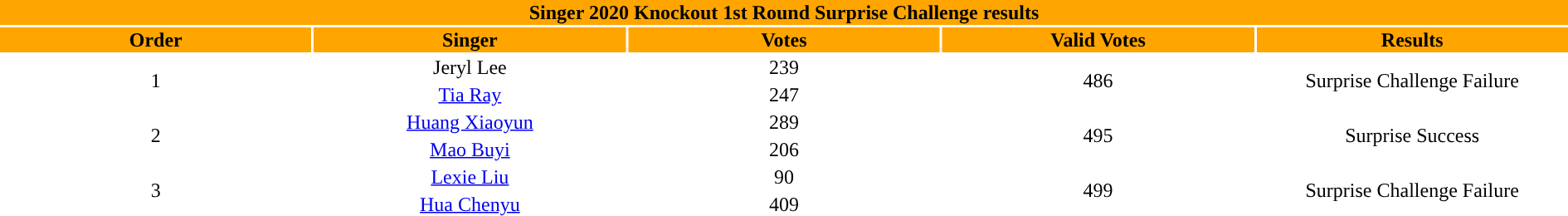<table width="100%" style="text-align:center">
<tr style="background:orange">
<th colspan="5"><div>Singer 2020 Knockout 1st Round Surprise Challenge results</div></th>
</tr>
<tr style="background:orange">
<th style="width:20%">Order</th>
<th style="width:20%">Singer</th>
<th style="width:20%">Votes</th>
<th style="width:20%">Valid Votes</th>
<th style="width:20%">Results</th>
</tr>
<tr>
<td rowspan=2>1</td>
<td>Jeryl Lee</td>
<td>239</td>
<td rowspan=2>486</td>
<td rowspan=2>Surprise Challenge Failure</td>
</tr>
<tr>
<td><a href='#'>Tia Ray</a></td>
<td>247</td>
</tr>
<tr>
<td rowspan=2>2</td>
<td><a href='#'>Huang Xiaoyun</a></td>
<td>289</td>
<td rowspan=2>495</td>
<td rowspan=2>Surprise Success</td>
</tr>
<tr>
<td><a href='#'>Mao Buyi</a></td>
<td>206</td>
</tr>
<tr>
<td rowspan=2>3</td>
<td><a href='#'>Lexie Liu</a></td>
<td>90</td>
<td rowspan=2>499</td>
<td rowspan=2>Surprise Challenge Failure</td>
</tr>
<tr>
<td><a href='#'>Hua Chenyu</a></td>
<td>409</td>
</tr>
</table>
